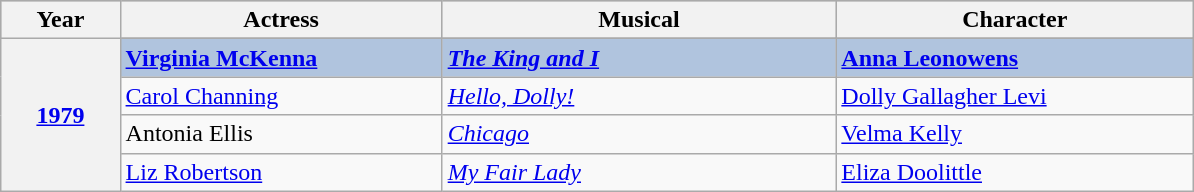<table class="wikitable" style="width:63%;">
<tr style="background:#bebebe;">
<th style="width:10%;">Year</th>
<th style="width:27%;">Actress</th>
<th style="width:33%;">Musical</th>
<th style="width:30%;">Character</th>
</tr>
<tr>
<th rowspan="5" align="center"><a href='#'>1979</a></th>
</tr>
<tr style="background:#B0C4DE">
<td><strong><a href='#'>Virginia McKenna</a></strong></td>
<td><strong><em><a href='#'>The King and I</a></em></strong></td>
<td><strong><a href='#'>Anna Leonowens</a></strong></td>
</tr>
<tr>
<td><a href='#'>Carol Channing</a></td>
<td><em><a href='#'>Hello, Dolly!</a></em></td>
<td><a href='#'>Dolly Gallagher Levi</a></td>
</tr>
<tr>
<td>Antonia Ellis</td>
<td><em><a href='#'>Chicago</a></em></td>
<td><a href='#'>Velma Kelly</a></td>
</tr>
<tr>
<td><a href='#'>Liz Robertson</a></td>
<td><em><a href='#'>My Fair Lady</a></em></td>
<td><a href='#'>Eliza Doolittle</a></td>
</tr>
</table>
